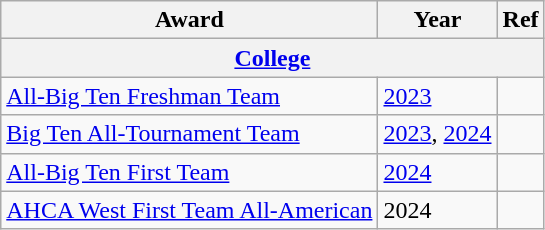<table class="wikitable">
<tr>
<th>Award</th>
<th>Year</th>
<th>Ref</th>
</tr>
<tr>
<th colspan="3"><a href='#'>College</a></th>
</tr>
<tr>
<td><a href='#'>All-Big Ten Freshman Team</a></td>
<td><a href='#'>2023</a></td>
<td></td>
</tr>
<tr>
<td><a href='#'>Big Ten All-Tournament Team</a></td>
<td><a href='#'>2023</a>, <a href='#'>2024</a></td>
<td></td>
</tr>
<tr>
<td><a href='#'>All-Big Ten First Team</a></td>
<td><a href='#'>2024</a></td>
<td></td>
</tr>
<tr>
<td><a href='#'>AHCA West First Team All-American</a></td>
<td>2024</td>
<td></td>
</tr>
</table>
